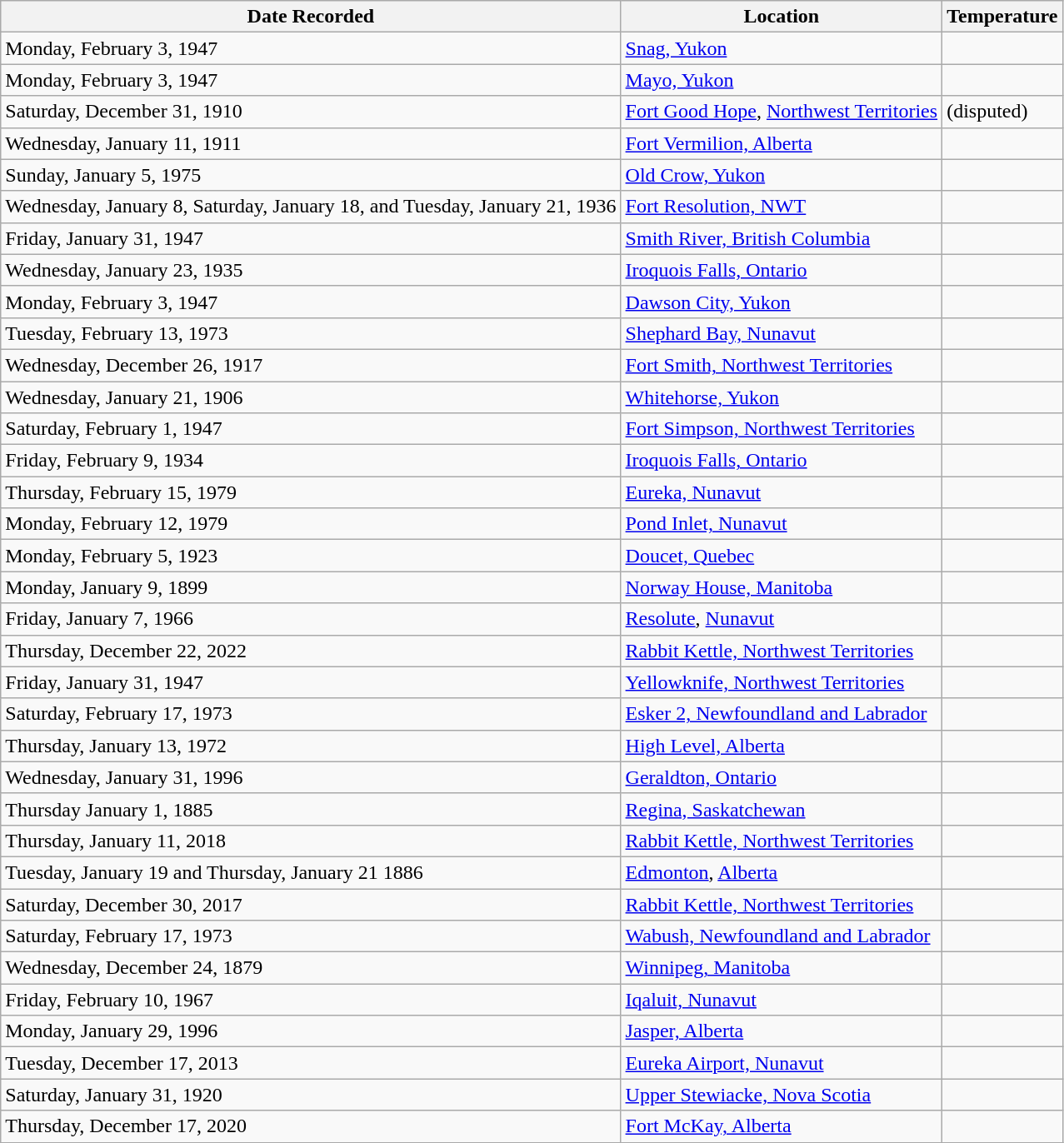<table class="wikitable">
<tr>
<th>Date Recorded</th>
<th>Location</th>
<th>Temperature</th>
</tr>
<tr>
<td>Monday, February 3, 1947</td>
<td><a href='#'>Snag, Yukon</a></td>
<td></td>
</tr>
<tr>
<td>Monday, February 3, 1947</td>
<td><a href='#'>Mayo, Yukon</a></td>
<td></td>
</tr>
<tr>
<td>Saturday, December 31, 1910</td>
<td><a href='#'>Fort Good Hope</a>, <a href='#'>Northwest Territories</a></td>
<td> (disputed)</td>
</tr>
<tr>
<td>Wednesday, January 11, 1911</td>
<td><a href='#'>Fort Vermilion, Alberta</a></td>
<td></td>
</tr>
<tr>
<td>Sunday, January 5, 1975</td>
<td><a href='#'>Old Crow, Yukon</a></td>
<td></td>
</tr>
<tr>
<td>Wednesday, January 8, Saturday, January 18, and Tuesday, January 21, 1936</td>
<td><a href='#'> Fort Resolution, NWT</a></td>
<td></td>
</tr>
<tr>
<td>Friday, January 31, 1947</td>
<td><a href='#'>Smith River, British Columbia</a></td>
<td></td>
</tr>
<tr>
<td>Wednesday, January 23, 1935</td>
<td><a href='#'>Iroquois Falls, Ontario</a></td>
<td></td>
</tr>
<tr>
<td>Monday, February 3, 1947</td>
<td><a href='#'>Dawson City, Yukon</a></td>
<td></td>
</tr>
<tr>
<td>Tuesday, February 13, 1973</td>
<td><a href='#'>Shephard Bay, Nunavut</a></td>
<td></td>
</tr>
<tr>
<td>Wednesday, December 26, 1917</td>
<td><a href='#'>Fort Smith, Northwest Territories</a></td>
<td></td>
</tr>
<tr>
<td>Wednesday, January 21, 1906</td>
<td><a href='#'>Whitehorse, Yukon</a></td>
<td></td>
</tr>
<tr>
<td>Saturday, February 1, 1947</td>
<td><a href='#'>Fort Simpson, Northwest Territories</a></td>
<td></td>
</tr>
<tr>
<td>Friday, February 9, 1934</td>
<td><a href='#'>Iroquois Falls, Ontario</a></td>
<td></td>
</tr>
<tr>
<td>Thursday, February 15, 1979</td>
<td><a href='#'>Eureka, Nunavut</a></td>
<td></td>
</tr>
<tr>
<td>Monday, February 12, 1979</td>
<td><a href='#'>Pond Inlet, Nunavut</a></td>
<td></td>
</tr>
<tr>
<td>Monday, February 5, 1923</td>
<td><a href='#'>Doucet, Quebec</a></td>
<td></td>
</tr>
<tr>
<td>Monday, January 9, 1899</td>
<td><a href='#'>Norway House, Manitoba</a></td>
<td></td>
</tr>
<tr>
<td>Friday, January 7, 1966</td>
<td><a href='#'>Resolute</a>, <a href='#'>Nunavut</a></td>
<td></td>
</tr>
<tr>
<td>Thursday, December 22, 2022</td>
<td><a href='#'>Rabbit Kettle, Northwest Territories</a></td>
<td></td>
</tr>
<tr>
<td>Friday, January 31, 1947</td>
<td><a href='#'>Yellowknife, Northwest Territories</a></td>
<td></td>
</tr>
<tr>
<td>Saturday, February 17, 1973</td>
<td><a href='#'>Esker 2, Newfoundland and Labrador</a></td>
<td></td>
</tr>
<tr>
<td>Thursday, January 13, 1972</td>
<td><a href='#'>High Level, Alberta</a></td>
<td></td>
</tr>
<tr>
<td>Wednesday, January 31, 1996</td>
<td><a href='#'>Geraldton, Ontario</a></td>
<td></td>
</tr>
<tr>
<td>Thursday January 1, 1885</td>
<td><a href='#'>Regina, Saskatchewan</a></td>
<td></td>
</tr>
<tr>
<td>Thursday, January 11, 2018</td>
<td><a href='#'>Rabbit Kettle, Northwest Territories</a></td>
<td></td>
</tr>
<tr>
<td>Tuesday, January 19 and Thursday, January 21 1886</td>
<td><a href='#'>Edmonton</a>, <a href='#'>Alberta</a></td>
<td></td>
</tr>
<tr>
<td>Saturday, December 30, 2017</td>
<td><a href='#'>Rabbit Kettle, Northwest Territories</a></td>
<td></td>
</tr>
<tr>
<td>Saturday, February 17, 1973</td>
<td><a href='#'>Wabush, Newfoundland and Labrador</a></td>
<td></td>
</tr>
<tr>
<td>Wednesday, December 24, 1879</td>
<td><a href='#'>Winnipeg, Manitoba</a></td>
<td></td>
</tr>
<tr>
<td>Friday, February 10, 1967</td>
<td><a href='#'>Iqaluit, Nunavut</a></td>
<td></td>
</tr>
<tr>
<td>Monday, January 29, 1996</td>
<td><a href='#'>Jasper, Alberta</a></td>
<td></td>
</tr>
<tr>
<td>Tuesday, December 17, 2013</td>
<td><a href='#'>Eureka Airport, Nunavut</a></td>
<td></td>
</tr>
<tr>
<td>Saturday, January 31, 1920</td>
<td><a href='#'>Upper Stewiacke, Nova Scotia</a></td>
<td></td>
</tr>
<tr>
<td>Thursday, December 17, 2020</td>
<td><a href='#'>Fort McKay, Alberta</a></td>
<td></td>
</tr>
<tr>
</tr>
</table>
